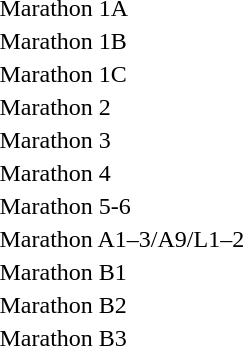<table>
<tr>
<td>Marathon 1A<br></td>
<td></td>
<td></td>
<td></td>
</tr>
<tr>
<td>Marathon 1B<br></td>
<td></td>
<td></td>
<td></td>
</tr>
<tr>
<td>Marathon 1C<br></td>
<td></td>
<td></td>
<td></td>
</tr>
<tr>
<td>Marathon 2<br></td>
<td></td>
<td></td>
<td></td>
</tr>
<tr>
<td>Marathon 3<br></td>
<td></td>
<td></td>
<td></td>
</tr>
<tr>
<td>Marathon 4<br></td>
<td></td>
<td></td>
<td></td>
</tr>
<tr>
<td>Marathon 5-6<br></td>
<td></td>
<td></td>
<td></td>
</tr>
<tr>
<td>Marathon A1–3/A9/L1–2<br></td>
<td></td>
<td></td>
<td></td>
</tr>
<tr>
<td>Marathon B1<br></td>
<td></td>
<td></td>
<td></td>
</tr>
<tr>
<td>Marathon B2<br></td>
<td></td>
<td></td>
<td></td>
</tr>
<tr>
<td>Marathon B3<br></td>
<td></td>
<td></td>
<td></td>
</tr>
<tr>
</tr>
</table>
